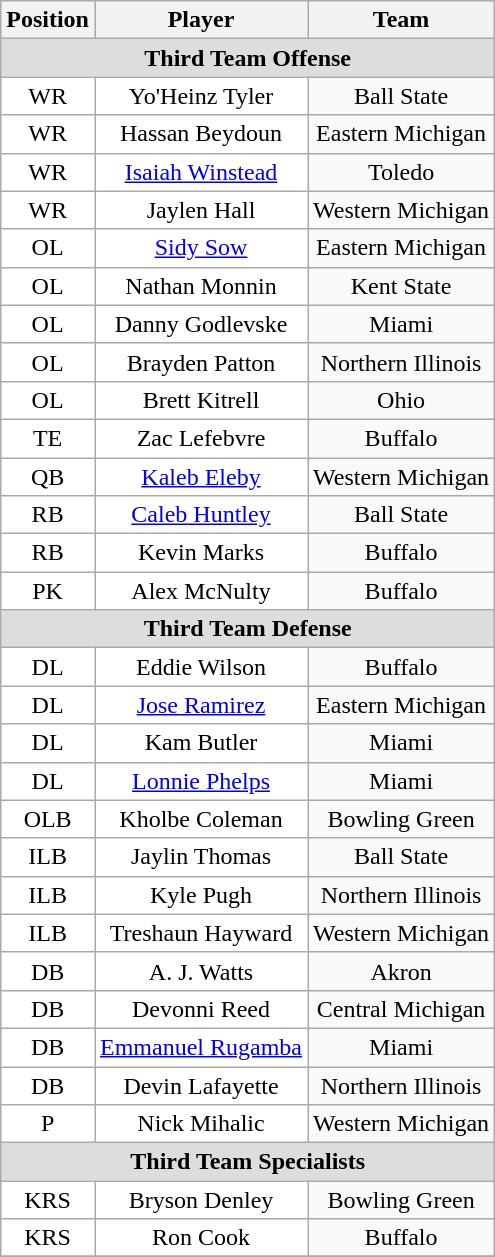<table class="wikitable" border="0">
<tr>
<th>Position</th>
<th>Player</th>
<th>Team</th>
</tr>
<tr>
<td colspan="3" style="text-align:center; background:#ddd;"><strong>Third Team Offense</strong></td>
</tr>
<tr style="text-align:center;">
<td style="background:white">WR</td>
<td style="background:white">Yo'Heinz Tyler</td>
<td style=>Ball State</td>
</tr>
<tr style="text-align:center;">
<td style="background:white">WR</td>
<td style="background:white">Hassan Beydoun</td>
<td style=>Eastern Michigan</td>
</tr>
<tr style="text-align:center;">
<td style="background:white">WR</td>
<td style="background:white"><a href='#'>Isaiah Winstead</a></td>
<td style=>Toledo</td>
</tr>
<tr style="text-align:center;">
<td style="background:white">WR</td>
<td style="background:white">Jaylen Hall</td>
<td style=>Western Michigan</td>
</tr>
<tr style="text-align:center;">
<td style="background:white">OL</td>
<td style="background:white"><a href='#'>Sidy Sow</a></td>
<td style=>Eastern Michigan</td>
</tr>
<tr style="text-align:center;">
<td style="background:white">OL</td>
<td style="background:white">Nathan Monnin</td>
<td style=>Kent State</td>
</tr>
<tr style="text-align:center;">
<td style="background:white">OL</td>
<td style="background:white">Danny Godlevske</td>
<td style=>Miami</td>
</tr>
<tr style="text-align:center;">
<td style="background:white">OL</td>
<td style="background:white">Brayden Patton</td>
<td style=>Northern Illinois</td>
</tr>
<tr style="text-align:center;">
<td style="background:white">OL</td>
<td style="background:white">Brett Kitrell</td>
<td style=>Ohio</td>
</tr>
<tr style="text-align:center;">
<td style="background:white">TE</td>
<td style="background:white">Zac Lefebvre</td>
<td style=>Buffalo</td>
</tr>
<tr style="text-align:center;">
<td style="background:white">QB</td>
<td style="background:white"><a href='#'>Kaleb Eleby</a></td>
<td style=>Western Michigan</td>
</tr>
<tr style="text-align:center;">
<td style="background:white">RB</td>
<td style="background:white"><a href='#'>Caleb Huntley</a></td>
<td style=>Ball State</td>
</tr>
<tr style="text-align:center;">
<td style="background:white">RB</td>
<td style="background:white">Kevin Marks</td>
<td style=>Buffalo</td>
</tr>
<tr style="text-align:center;">
<td style="background:white">PK</td>
<td style="background:white">Alex McNulty</td>
<td style=>Buffalo</td>
</tr>
<tr>
<td colspan="3" style="text-align:center; background:#ddd;"><strong>Third Team Defense</strong></td>
</tr>
<tr style="text-align:center;">
<td style="background:white">DL</td>
<td style="background:white">Eddie Wilson</td>
<td style=>Buffalo</td>
</tr>
<tr style="text-align:center;">
<td style="background:white">DL</td>
<td style="background:white"><a href='#'>Jose Ramirez</a></td>
<td style=>Eastern Michigan</td>
</tr>
<tr style="text-align:center;">
<td style="background:white">DL</td>
<td style="background:white">Kam Butler</td>
<td style=>Miami</td>
</tr>
<tr style="text-align:center;">
<td style="background:white">DL</td>
<td style="background:white"><a href='#'>Lonnie Phelps</a></td>
<td style=>Miami</td>
</tr>
<tr style="text-align:center;">
<td style="background:white">OLB</td>
<td style="background:white">Kholbe Coleman</td>
<td style=>Bowling Green</td>
</tr>
<tr style="text-align:center;">
<td style="background:white">ILB</td>
<td style="background:white">Jaylin Thomas</td>
<td style=>Ball State</td>
</tr>
<tr style="text-align:center;">
<td style="background:white">ILB</td>
<td style="background:white">Kyle Pugh</td>
<td style=>Northern Illinois</td>
</tr>
<tr style="text-align:center;">
<td style="background:white">ILB</td>
<td style="background:white">Treshaun Hayward</td>
<td style=>Western Michigan</td>
</tr>
<tr style="text-align:center;">
<td style="background:white">DB</td>
<td style="background:white">A. J. Watts</td>
<td style=>Akron</td>
</tr>
<tr style="text-align:center;">
<td style="background:white">DB</td>
<td style="background:white">Devonni Reed</td>
<td style=>Central Michigan</td>
</tr>
<tr style="text-align:center;">
<td style="background:white">DB</td>
<td style="background:white"><a href='#'>Emmanuel Rugamba</a></td>
<td style=>Miami</td>
</tr>
<tr style="text-align:center;">
<td style="background:white">DB</td>
<td style="background:white">Devin Lafayette</td>
<td style=>Northern Illinois</td>
</tr>
<tr style="text-align:center;">
<td style="background:white">P</td>
<td style="background:white">Nick Mihalic</td>
<td style=>Western Michigan</td>
</tr>
<tr>
<td colspan="3" style="text-align:center; background:#ddd;"><strong>Third Team Specialists</strong></td>
</tr>
<tr style="text-align:center;">
<td style="background:white">KRS</td>
<td style="background:white">Bryson Denley</td>
<td style=>Bowling Green</td>
</tr>
<tr style="text-align:center;">
<td style="background:white">KRS</td>
<td style="background:white">Ron Cook</td>
<td style=>Buffalo</td>
</tr>
<tr style="text-align:center;">
</tr>
</table>
